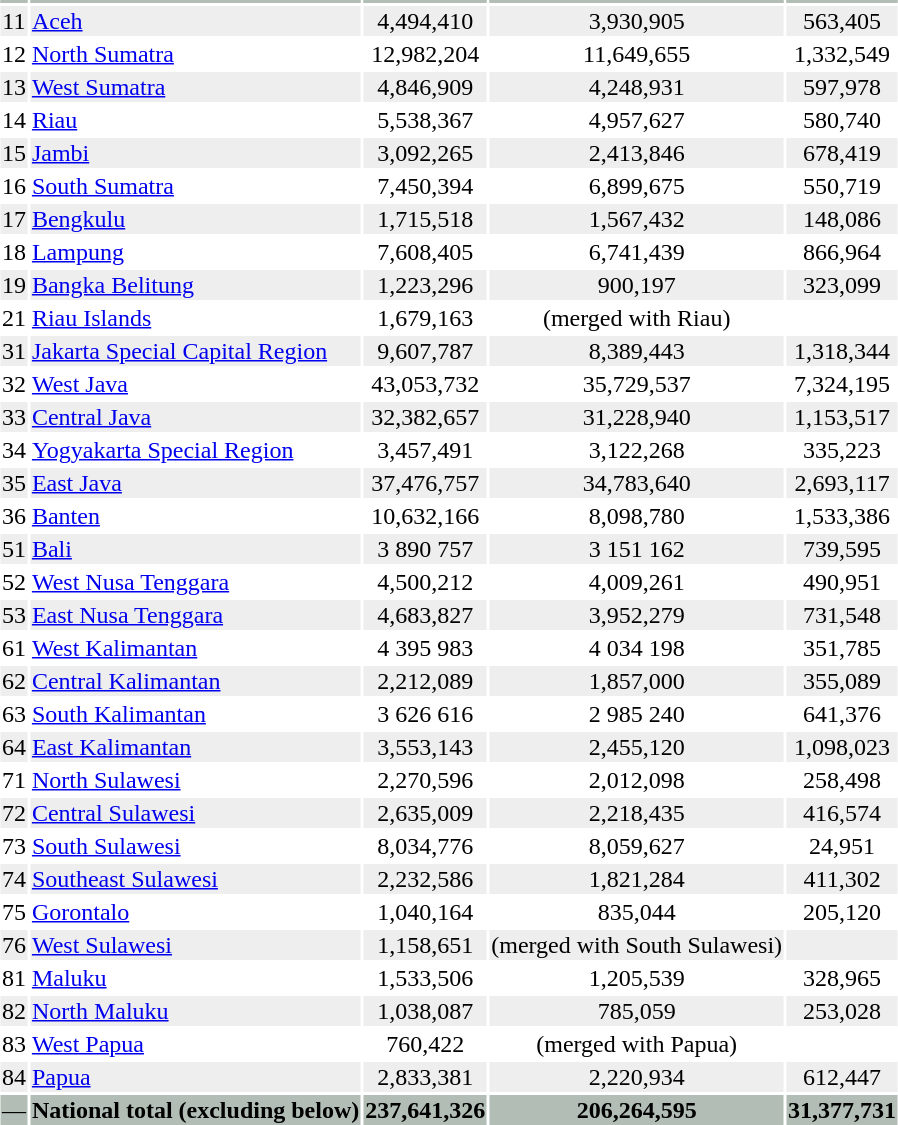<table class="toccolours sortable" style="margin:1em auto; padding:0.5em;">
<tr bgcolor="#B2BEB5">
<th style="background:#B2BEB5; color:black"></th>
<th style="background:#B2BEB5; color:black"></th>
<th style="background:#B2BEB5; color:black"></th>
<th style="background:#B2BEB5; color:black"></th>
<th style="background:#B2BEB5; color:black"></th>
</tr>
<tr align=center style="background:#eeeeee;">
<td align=center>11</td>
<td align=left><a href='#'>Aceh</a></td>
<td align=center>4,494,410</td>
<td align=center>3,930,905</td>
<td align=center>563,405</td>
</tr>
<tr align=center style="background:#ffffff;">
<td align=center>12</td>
<td align=left><a href='#'>North Sumatra</a></td>
<td align=center>12,982,204</td>
<td align=center>11,649,655</td>
<td align=center>1,332,549</td>
</tr>
<tr align=center style="background:#eeeeee;">
<td align=center>13</td>
<td align=left><a href='#'>West Sumatra</a></td>
<td align=center>4,846,909</td>
<td align=center>4,248,931</td>
<td align=center>597,978</td>
</tr>
<tr align=center style="background:#ffffff;">
<td align=center>14</td>
<td align=left><a href='#'>Riau</a></td>
<td align=center>5,538,367</td>
<td align=center>4,957,627</td>
<td align=center>580,740</td>
</tr>
<tr align=center style="background:#eeeeee;">
<td align=center>15</td>
<td align=left><a href='#'>Jambi</a></td>
<td align=center>3,092,265</td>
<td align=center>2,413,846</td>
<td align=center>678,419</td>
</tr>
<tr align=center style="background:#ffffff;">
<td align=center>16</td>
<td align=left><a href='#'>South Sumatra</a></td>
<td align=center>7,450,394</td>
<td align=center>6,899,675</td>
<td align=center>550,719</td>
</tr>
<tr align=center style="background:#eeeeee;">
<td align=center>17</td>
<td align=left><a href='#'>Bengkulu</a></td>
<td align=center>1,715,518</td>
<td align=center>1,567,432</td>
<td align=center>148,086</td>
</tr>
<tr align=center style="background:#ffffff;">
<td align=center>18</td>
<td align=left><a href='#'>Lampung</a></td>
<td align=center>7,608,405</td>
<td align=center>6,741,439</td>
<td align=center>866,964</td>
</tr>
<tr align=center style="background:#eeeeee;">
<td align=center>19</td>
<td align=left><a href='#'>Bangka Belitung</a></td>
<td align=center>1,223,296</td>
<td align=center>900,197</td>
<td align=center>323,099</td>
</tr>
<tr align=center style="background:#ffffff;">
<td align=center>21</td>
<td align=left><a href='#'>Riau Islands</a></td>
<td align=center>1,679,163</td>
<td align=center>(merged with Riau)</td>
<td align=center></td>
</tr>
<tr align=center style="background:#eeeeee;">
<td align=center>31</td>
<td align=left><a href='#'>Jakarta Special Capital Region</a></td>
<td align=center>9,607,787</td>
<td align=center>8,389,443</td>
<td align=center>1,318,344</td>
</tr>
<tr align=center style="background:#ffffff;">
<td align=center>32</td>
<td align=left><a href='#'>West Java</a></td>
<td align=center>43,053,732</td>
<td align=center>35,729,537</td>
<td align=center>7,324,195</td>
</tr>
<tr align=center style="background:#eeeeee;">
<td align=center>33</td>
<td align=left><a href='#'>Central Java</a></td>
<td align=center>32,382,657</td>
<td align=center>31,228,940</td>
<td align=center>1,153,517</td>
</tr>
<tr align=center style="background:#ffffff;">
<td align=center>34</td>
<td align=left><a href='#'>Yogyakarta Special Region</a></td>
<td align=center>3,457,491</td>
<td align=center>3,122,268</td>
<td align=center>335,223</td>
</tr>
<tr align=center style="background:#eeeeee;">
<td align=center>35</td>
<td align=left><a href='#'>East Java</a></td>
<td align=center>37,476,757</td>
<td align=center>34,783,640</td>
<td align=center>2,693,117</td>
</tr>
<tr align=center style="background:#ffffff;">
<td align=center>36</td>
<td align=left><a href='#'>Banten</a></td>
<td align=center>10,632,166</td>
<td align=center>8,098,780</td>
<td align=center>1,533,386</td>
</tr>
<tr align=center style="background:#eeeeee;">
<td align=center>51</td>
<td align=left><a href='#'>Bali</a></td>
<td align=center>3 890 757</td>
<td align=center>3 151 162</td>
<td align=center>739,595</td>
</tr>
<tr align=center style="background:#ffffff;">
<td align=center>52</td>
<td align=left><a href='#'>West Nusa Tenggara</a></td>
<td align=center>4,500,212</td>
<td align=center>4,009,261</td>
<td align=center>490,951</td>
</tr>
<tr align=center style="background:#eeeeee;">
<td align=center>53</td>
<td align=left><a href='#'>East Nusa Tenggara</a></td>
<td align=center>4,683,827</td>
<td align=center>3,952,279</td>
<td align=center>731,548</td>
</tr>
<tr align=center style="background:#ffffff;">
<td align=center>61</td>
<td align=left><a href='#'>West Kalimantan</a></td>
<td align=center>4 395 983</td>
<td align=center>4 034 198</td>
<td align=center>351,785</td>
</tr>
<tr align=center style="background:#eeeeee;">
<td align=center>62</td>
<td align=left><a href='#'>Central Kalimantan</a></td>
<td align=center>2,212,089</td>
<td align=center>1,857,000</td>
<td align=center>355,089</td>
</tr>
<tr align=center style="background:#ffffff;">
<td align=center>63</td>
<td align=left><a href='#'>South Kalimantan</a></td>
<td align=center>3 626 616</td>
<td align=center>2 985 240</td>
<td align=center>641,376</td>
</tr>
<tr align=center style="background:#eeeeee;">
<td align=center>64</td>
<td align=left><a href='#'>East Kalimantan</a></td>
<td align=center>3,553,143</td>
<td align=center>2,455,120</td>
<td align=center>1,098,023</td>
</tr>
<tr align=center style="background:#ffffff;">
<td align=center>71</td>
<td align=left><a href='#'>North Sulawesi</a></td>
<td align=center>2,270,596</td>
<td align=center>2,012,098</td>
<td align=center>258,498</td>
</tr>
<tr align=center style="background:#eeeeee;">
<td align=center>72</td>
<td align=left><a href='#'>Central Sulawesi</a></td>
<td align=center>2,635,009</td>
<td align=center>2,218,435</td>
<td align=center>416,574</td>
</tr>
<tr align=center style="background:#ffffff;">
<td align=center>73</td>
<td align=left><a href='#'>South Sulawesi</a></td>
<td align=center>8,034,776</td>
<td align=center>8,059,627</td>
<td align=center>24,951</td>
</tr>
<tr align=center style="background:#eeeeee;">
<td align=center>74</td>
<td align=left><a href='#'>Southeast Sulawesi</a></td>
<td align=center>2,232,586</td>
<td align=center>1,821,284</td>
<td align=center>411,302</td>
</tr>
<tr align=center style="background:#ffffff;">
<td align=center>75</td>
<td align=left><a href='#'>Gorontalo</a></td>
<td align=center>1,040,164</td>
<td align=center>835,044</td>
<td align=center>205,120</td>
</tr>
<tr align=center style="background:#eeeeee;">
<td align=center>76</td>
<td align=left><a href='#'>West Sulawesi</a></td>
<td align=center>1,158,651</td>
<td align=center>(merged with South Sulawesi)</td>
<td align=center></td>
</tr>
<tr align=center style="background:#ffffff;">
<td align=center>81</td>
<td align=left><a href='#'>Maluku</a></td>
<td align=center>1,533,506</td>
<td align=center>1,205,539</td>
<td align=center>328,965</td>
</tr>
<tr align=center style="background:#eeeeee;">
<td align=center>82</td>
<td align=left><a href='#'>North Maluku</a></td>
<td align=center>1,038,087</td>
<td align=center>785,059</td>
<td align=center>253,028</td>
</tr>
<tr align=center style="background:ffffff">
<td align=center>83</td>
<td align=left><a href='#'>West Papua</a></td>
<td align=center>760,422</td>
<td align=center>(merged with Papua)</td>
<td align=center></td>
</tr>
<tr align=center style="background:#eeeeee;">
<td align=center>84</td>
<td align=left><a href='#'>Papua</a></td>
<td align=center>2,833,381</td>
<td align=center>2,220,934</td>
<td align=center>612,447</td>
</tr>
<tr align=center style="background:#B2BEB5;">
<td align=center>—</td>
<td align=left><strong>National total (excluding below)</strong></td>
<td align=center><strong>237,641,326</strong></td>
<td align=center><strong>206,264,595 </strong></td>
<td align=center><strong>31,377,731</strong></td>
</tr>
</table>
